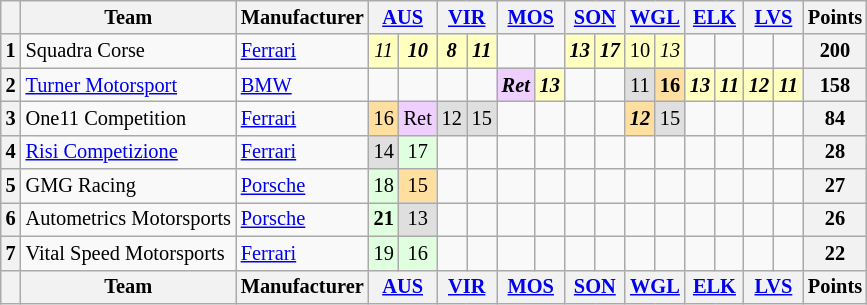<table class="wikitable" style="font-size: 85%; text-align:center;">
<tr>
<th></th>
<th>Team</th>
<th>Manufacturer</th>
<th colspan=2><a href='#'>AUS</a><br></th>
<th colspan=2><a href='#'>VIR</a><br></th>
<th colspan=2><a href='#'>MOS</a><br></th>
<th colspan=2><a href='#'>SON</a><br></th>
<th colspan=2><a href='#'>WGL</a><br></th>
<th colspan=2><a href='#'>ELK</a><br></th>
<th colspan=2><a href='#'>LVS</a><br></th>
<th>Points</th>
</tr>
<tr>
<th>1</th>
<td align=left> Squadra Corse</td>
<td align=left><a href='#'>Ferrari</a></td>
<td style="background:#FFFFBF;"><em>11</em></td>
<td style="background:#FFFFBF;"><strong><em>10</em></strong></td>
<td style="background:#FFFFBF;"><strong><em>8</em></strong></td>
<td style="background:#FFFFBF;"><strong><em>11</em></strong></td>
<td></td>
<td></td>
<td style="background:#FFFFBF;"><strong><em>13</em></strong></td>
<td style="background:#FFFFBF;"><strong><em>17</em></strong></td>
<td style="background:#FFFFBF;">10</td>
<td style="background:#FFFFBF;"><em>13</em></td>
<td></td>
<td></td>
<td></td>
<td></td>
<th>200</th>
</tr>
<tr>
<th>2</th>
<td align=left> <a href='#'>Turner Motorsport</a></td>
<td align=left><a href='#'>BMW</a></td>
<td></td>
<td></td>
<td></td>
<td></td>
<td style="background:#EFCFFF;"><strong><em>Ret</em></strong></td>
<td style="background:#FFFFBF;"><strong><em>13</em></strong></td>
<td></td>
<td></td>
<td style="background:#DFDFDF;">11</td>
<td style="background:#FFDF9F;"><strong>16</strong></td>
<td style="background:#FFFFBF;"><strong><em>13</em></strong></td>
<td style="background:#FFFFBF;"><strong><em>11</em></strong></td>
<td style="background:#FFFFBF;"><strong><em>12</em></strong></td>
<td style="background:#FFFFBF;"><strong><em>11</em></strong></td>
<th>158</th>
</tr>
<tr>
<th>3</th>
<td align=left> One11 Competition</td>
<td align=left><a href='#'>Ferrari</a></td>
<td style="background:#FFDF9F;">16</td>
<td style="background:#EFCFFF;">Ret</td>
<td style="background:#DFDFDF;">12</td>
<td style="background:#DFDFDF;">15</td>
<td></td>
<td></td>
<td></td>
<td></td>
<td style="background:#FFDF9F;"><strong><em>12</em></strong></td>
<td style="background:#DFDFDF;">15</td>
<td></td>
<td></td>
<td></td>
<td></td>
<th>84</th>
</tr>
<tr>
<th>4</th>
<td align=left> <a href='#'>Risi Competizione</a></td>
<td align=left><a href='#'>Ferrari</a></td>
<td style="background:#DFDFDF;">14</td>
<td style="background:#DFFFDF;">17</td>
<td></td>
<td></td>
<td></td>
<td></td>
<td></td>
<td></td>
<td></td>
<td></td>
<td></td>
<td></td>
<td></td>
<td></td>
<th>28</th>
</tr>
<tr>
<th>5</th>
<td align=left> GMG Racing</td>
<td align=left><a href='#'>Porsche</a></td>
<td style="background:#DFFFDF;">18</td>
<td style="background:#FFDF9F;">15</td>
<td></td>
<td></td>
<td></td>
<td></td>
<td></td>
<td></td>
<td></td>
<td></td>
<td></td>
<td></td>
<td></td>
<td></td>
<th>27</th>
</tr>
<tr>
<th>6</th>
<td align=left> Autometrics Motorsports</td>
<td align=left><a href='#'>Porsche</a></td>
<td style="background:#DFFFDF;"><strong>21</strong></td>
<td style="background:#DFDFDF;">13</td>
<td></td>
<td></td>
<td></td>
<td></td>
<td></td>
<td></td>
<td></td>
<td></td>
<td></td>
<td></td>
<td></td>
<td></td>
<th>26</th>
</tr>
<tr>
<th>7</th>
<td align=left> Vital Speed Motorsports</td>
<td align=left><a href='#'>Ferrari</a></td>
<td style="background:#DFFFDF;">19</td>
<td style="background:#DFFFDF;">16</td>
<td></td>
<td></td>
<td></td>
<td></td>
<td></td>
<td></td>
<td></td>
<td></td>
<td></td>
<td></td>
<td></td>
<td></td>
<th>22</th>
</tr>
<tr valign="top">
<th valign=middle></th>
<th valign=middle>Team</th>
<th valign=middle>Manufacturer</th>
<th colspan=2><a href='#'>AUS</a><br></th>
<th colspan=2><a href='#'>VIR</a><br></th>
<th colspan=2><a href='#'>MOS</a><br></th>
<th colspan=2><a href='#'>SON</a><br></th>
<th colspan=2><a href='#'>WGL</a><br></th>
<th colspan=2><a href='#'>ELK</a><br></th>
<th colspan=2><a href='#'>LVS</a><br></th>
<th valign=middle>Points</th>
</tr>
</table>
